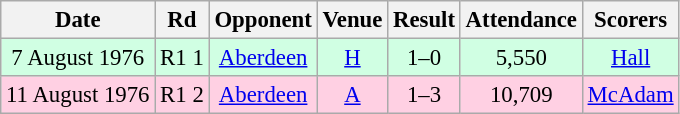<table class="wikitable sortable" style="font-size:95%; text-align:center">
<tr>
<th>Date</th>
<th>Rd</th>
<th>Opponent</th>
<th>Venue</th>
<th>Result</th>
<th>Attendance</th>
<th>Scorers</th>
</tr>
<tr bgcolor = "#d0ffe3">
<td>7 August 1976</td>
<td>R1 1</td>
<td><a href='#'>Aberdeen</a></td>
<td><a href='#'>H</a></td>
<td>1–0</td>
<td>5,550</td>
<td><a href='#'>Hall</a></td>
</tr>
<tr bgcolor = "#ffd0e3">
<td>11 August 1976</td>
<td>R1 2</td>
<td><a href='#'>Aberdeen</a></td>
<td><a href='#'>A</a></td>
<td>1–3</td>
<td>10,709</td>
<td><a href='#'>McAdam</a></td>
</tr>
</table>
